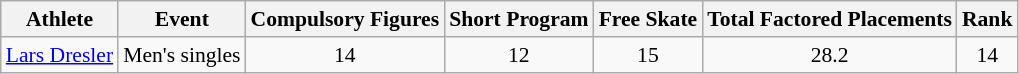<table class="wikitable" border="1" style="font-size:90%">
<tr>
<th scope=col>Athlete</th>
<th scope=col>Event</th>
<th scope=col>Compulsory Figures</th>
<th scope=col>Short Program</th>
<th scope=col>Free Skate</th>
<th scope=col>Total Factored Placements</th>
<th scope=col>Rank</th>
</tr>
<tr align=center>
<td align=left><a href='#'>Lars Dresler</a></td>
<td>Men's singles</td>
<td>14</td>
<td>12</td>
<td>15</td>
<td>28.2</td>
<td>14</td>
</tr>
</table>
